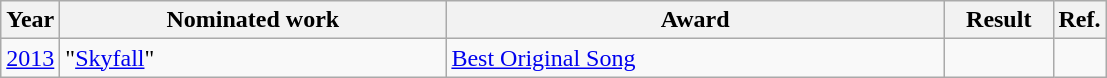<table class="wikitable">
<tr>
<th>Year</th>
<th width="250">Nominated work</th>
<th width="325">Award</th>
<th width="65">Result</th>
<th>Ref.</th>
</tr>
<tr>
<td><a href='#'>2013</a></td>
<td>"<a href='#'>Skyfall</a>"</td>
<td><a href='#'>Best Original Song</a></td>
<td></td>
<td align="center"></td>
</tr>
</table>
